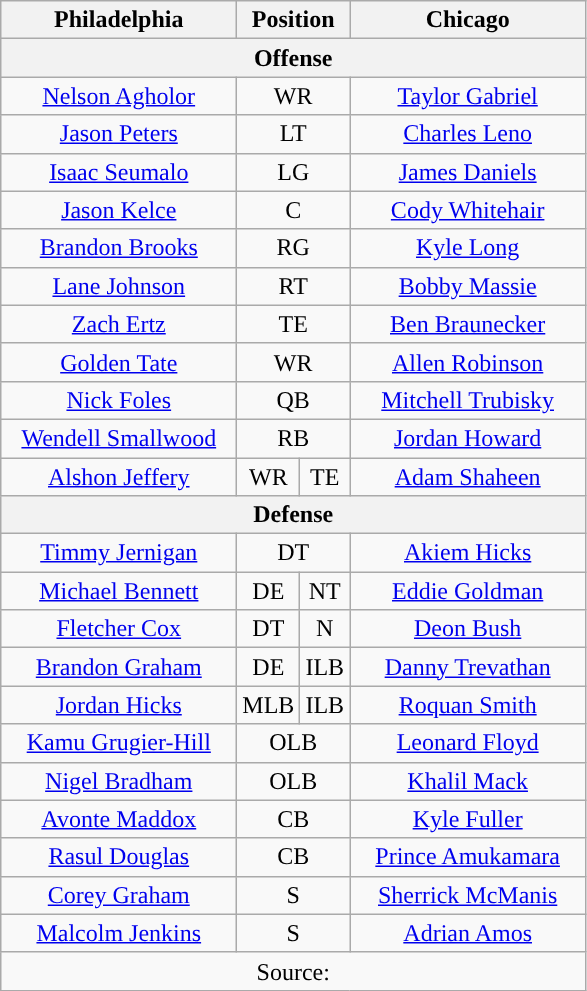<table class="wikitable" style="text-align:center">
<tr>
<th style="width:150px;">Philadelphia</th>
<th colspan="2">Position</th>
<th style="width:150px;">Chicago</th>
</tr>
<tr>
<th colspan="4">Offense</th>
</tr>
<tr>
<td><a href='#'>Nelson Agholor</a></td>
<td colspan="2">WR</td>
<td><a href='#'>Taylor Gabriel</a></td>
</tr>
<tr>
<td><a href='#'>Jason Peters</a></td>
<td colspan="2">LT</td>
<td><a href='#'>Charles Leno</a></td>
</tr>
<tr>
<td><a href='#'>Isaac Seumalo</a></td>
<td colspan="2">LG</td>
<td><a href='#'>James Daniels</a></td>
</tr>
<tr>
<td><a href='#'>Jason Kelce</a></td>
<td colspan="2">C</td>
<td><a href='#'>Cody Whitehair</a></td>
</tr>
<tr>
<td><a href='#'>Brandon Brooks</a></td>
<td colspan="2">RG</td>
<td><a href='#'>Kyle Long</a></td>
</tr>
<tr>
<td><a href='#'>Lane Johnson</a></td>
<td colspan="2">RT</td>
<td><a href='#'>Bobby Massie</a></td>
</tr>
<tr>
<td><a href='#'>Zach Ertz</a></td>
<td colspan="2">TE</td>
<td><a href='#'>Ben Braunecker</a></td>
</tr>
<tr>
<td><a href='#'>Golden Tate</a></td>
<td colspan="2">WR</td>
<td><a href='#'>Allen Robinson</a></td>
</tr>
<tr>
<td><a href='#'>Nick Foles</a></td>
<td colspan="2">QB</td>
<td><a href='#'>Mitchell Trubisky</a></td>
</tr>
<tr>
<td><a href='#'>Wendell Smallwood</a></td>
<td colspan="2">RB</td>
<td><a href='#'>Jordan Howard</a></td>
</tr>
<tr>
<td><a href='#'>Alshon Jeffery</a></td>
<td>WR</td>
<td>TE</td>
<td><a href='#'>Adam Shaheen</a></td>
</tr>
<tr>
<th colspan="4">Defense</th>
</tr>
<tr>
<td><a href='#'>Timmy Jernigan</a></td>
<td colspan="2">DT</td>
<td><a href='#'>Akiem Hicks</a></td>
</tr>
<tr>
<td><a href='#'>Michael Bennett</a></td>
<td>DE</td>
<td>NT</td>
<td><a href='#'>Eddie Goldman</a></td>
</tr>
<tr>
<td><a href='#'>Fletcher Cox</a></td>
<td>DT</td>
<td>N</td>
<td><a href='#'>Deon Bush</a></td>
</tr>
<tr>
<td><a href='#'>Brandon Graham</a></td>
<td>DE</td>
<td>ILB</td>
<td><a href='#'>Danny Trevathan</a></td>
</tr>
<tr>
<td><a href='#'>Jordan Hicks</a></td>
<td>MLB</td>
<td>ILB</td>
<td><a href='#'>Roquan Smith</a></td>
</tr>
<tr>
<td><a href='#'>Kamu Grugier-Hill</a></td>
<td colspan="2">OLB</td>
<td><a href='#'>Leonard Floyd</a></td>
</tr>
<tr>
<td><a href='#'>Nigel Bradham</a></td>
<td colspan="2">OLB</td>
<td><a href='#'>Khalil Mack</a></td>
</tr>
<tr>
<td><a href='#'>Avonte Maddox</a></td>
<td colspan="2">CB</td>
<td><a href='#'>Kyle Fuller</a></td>
</tr>
<tr>
<td><a href='#'>Rasul Douglas</a></td>
<td colspan="2">CB</td>
<td><a href='#'>Prince Amukamara</a></td>
</tr>
<tr>
<td><a href='#'>Corey Graham</a></td>
<td colspan="2">S</td>
<td><a href='#'>Sherrick McManis</a></td>
</tr>
<tr>
<td><a href='#'>Malcolm Jenkins</a></td>
<td colspan="2">S</td>
<td><a href='#'>Adrian Amos</a></td>
</tr>
<tr>
<td colspan="4">Source:</td>
</tr>
</table>
